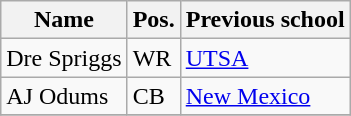<table class="wikitable sortable">
<tr>
<th>Name</th>
<th>Pos.</th>
<th class="unsortable">Previous school</th>
</tr>
<tr>
<td>Dre Spriggs</td>
<td>WR</td>
<td><a href='#'>UTSA</a></td>
</tr>
<tr>
<td>AJ Odums</td>
<td>CB</td>
<td><a href='#'>New Mexico</a></td>
</tr>
<tr>
</tr>
</table>
